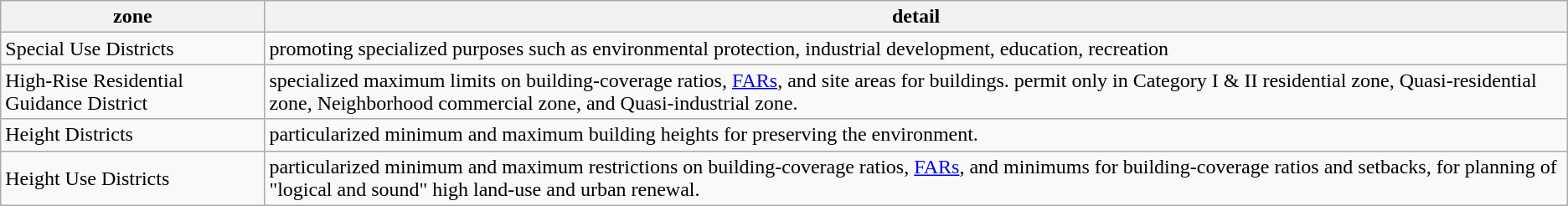<table class="wikitable">
<tr>
<th>zone</th>
<th>detail</th>
</tr>
<tr>
<td>Special Use Districts</td>
<td>promoting specialized purposes such as environmental protection, industrial development, education, recreation</td>
</tr>
<tr>
<td>High-Rise Residential Guidance District</td>
<td>specialized maximum limits on building-coverage ratios, <a href='#'>FARs</a>, and site areas for buildings. permit only in Category I & II residential zone, Quasi-residential zone, Neighborhood commercial zone, and Quasi-industrial zone.</td>
</tr>
<tr>
<td>Height Districts</td>
<td>particularized minimum and maximum building heights for preserving the environment.</td>
</tr>
<tr>
<td>Height Use Districts</td>
<td>particularized minimum and maximum restrictions on building-coverage ratios, <a href='#'>FARs</a>, and minimums for building-coverage ratios and setbacks, for planning of "logical and sound" high land-use and urban renewal.</td>
</tr>
</table>
